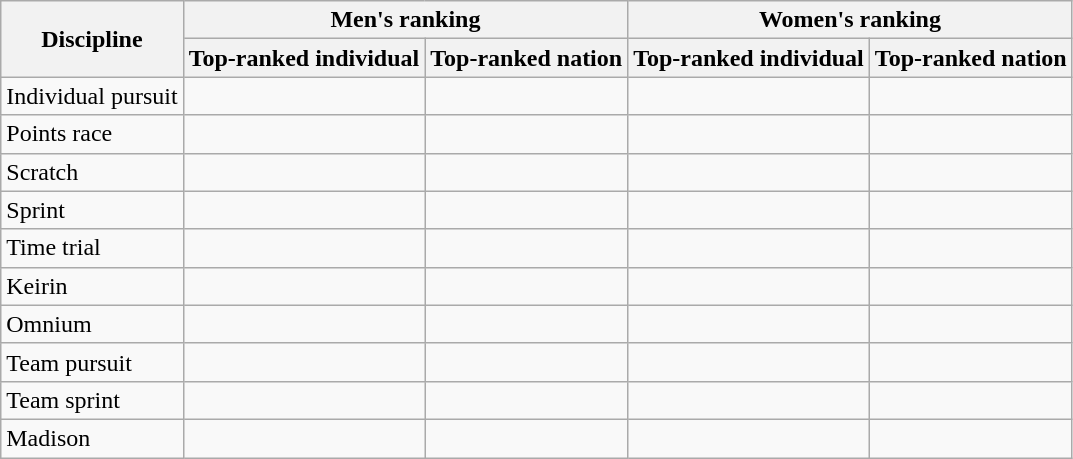<table class="wikitable">
<tr>
<th rowspan=2>Discipline</th>
<th colspan=2>Men's ranking</th>
<th colspan=2>Women's ranking</th>
</tr>
<tr>
<th>Top-ranked individual</th>
<th>Top-ranked nation</th>
<th>Top-ranked individual</th>
<th>Top-ranked nation</th>
</tr>
<tr>
<td>Individual pursuit</td>
<td></td>
<td></td>
<td></td>
<td></td>
</tr>
<tr>
<td>Points race</td>
<td></td>
<td></td>
<td></td>
<td></td>
</tr>
<tr>
<td>Scratch</td>
<td></td>
<td></td>
<td></td>
<td></td>
</tr>
<tr>
<td>Sprint</td>
<td></td>
<td></td>
<td></td>
<td></td>
</tr>
<tr>
<td>Time trial</td>
<td></td>
<td></td>
<td></td>
<td></td>
</tr>
<tr>
<td>Keirin</td>
<td></td>
<td></td>
<td></td>
<td></td>
</tr>
<tr>
<td>Omnium</td>
<td></td>
<td></td>
<td></td>
<td></td>
</tr>
<tr>
<td>Team pursuit</td>
<td></td>
<td></td>
<td></td>
<td></td>
</tr>
<tr>
<td>Team sprint</td>
<td></td>
<td></td>
<td></td>
<td></td>
</tr>
<tr>
<td>Madison</td>
<td></td>
<td></td>
<td></td>
<td></td>
</tr>
</table>
